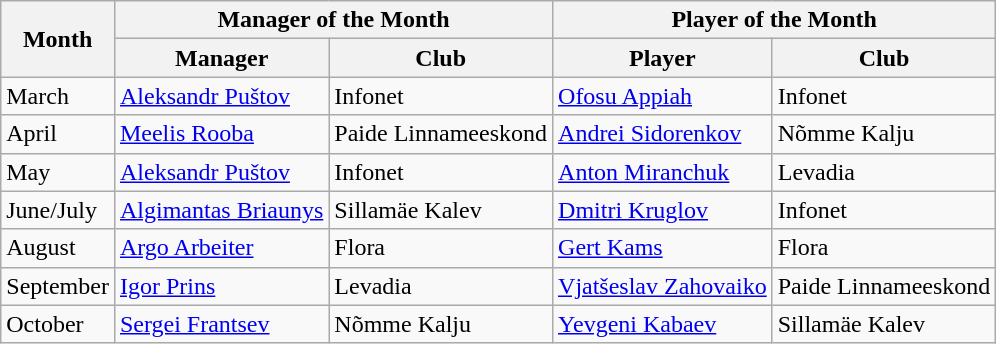<table class="wikitable">
<tr>
<th rowspan="2">Month</th>
<th colspan="2">Manager of the Month</th>
<th colspan="2">Player of the Month</th>
</tr>
<tr>
<th>Manager</th>
<th>Club</th>
<th>Player</th>
<th>Club</th>
</tr>
<tr>
<td>March</td>
<td> <a href='#'>Aleksandr Puštov</a></td>
<td>Infonet</td>
<td> <a href='#'>Ofosu Appiah</a></td>
<td>Infonet</td>
</tr>
<tr>
<td>April</td>
<td> <a href='#'>Meelis Rooba</a></td>
<td>Paide Linnameeskond</td>
<td> <a href='#'>Andrei Sidorenkov</a></td>
<td>Nõmme Kalju</td>
</tr>
<tr>
<td>May</td>
<td> <a href='#'>Aleksandr Puštov</a></td>
<td>Infonet</td>
<td> <a href='#'>Anton Miranchuk</a></td>
<td>Levadia</td>
</tr>
<tr>
<td>June/July</td>
<td> <a href='#'>Algimantas Briaunys</a></td>
<td>Sillamäe Kalev</td>
<td> <a href='#'>Dmitri Kruglov</a></td>
<td>Infonet</td>
</tr>
<tr>
<td>August</td>
<td> <a href='#'>Argo Arbeiter</a></td>
<td>Flora</td>
<td> <a href='#'>Gert Kams</a></td>
<td>Flora</td>
</tr>
<tr>
<td>September</td>
<td> <a href='#'>Igor Prins</a></td>
<td>Levadia</td>
<td> <a href='#'>Vjatšeslav Zahovaiko</a></td>
<td>Paide Linnameeskond</td>
</tr>
<tr>
<td>October</td>
<td> <a href='#'>Sergei Frantsev</a></td>
<td>Nõmme Kalju</td>
<td> <a href='#'>Yevgeni Kabaev</a></td>
<td>Sillamäe Kalev</td>
</tr>
</table>
